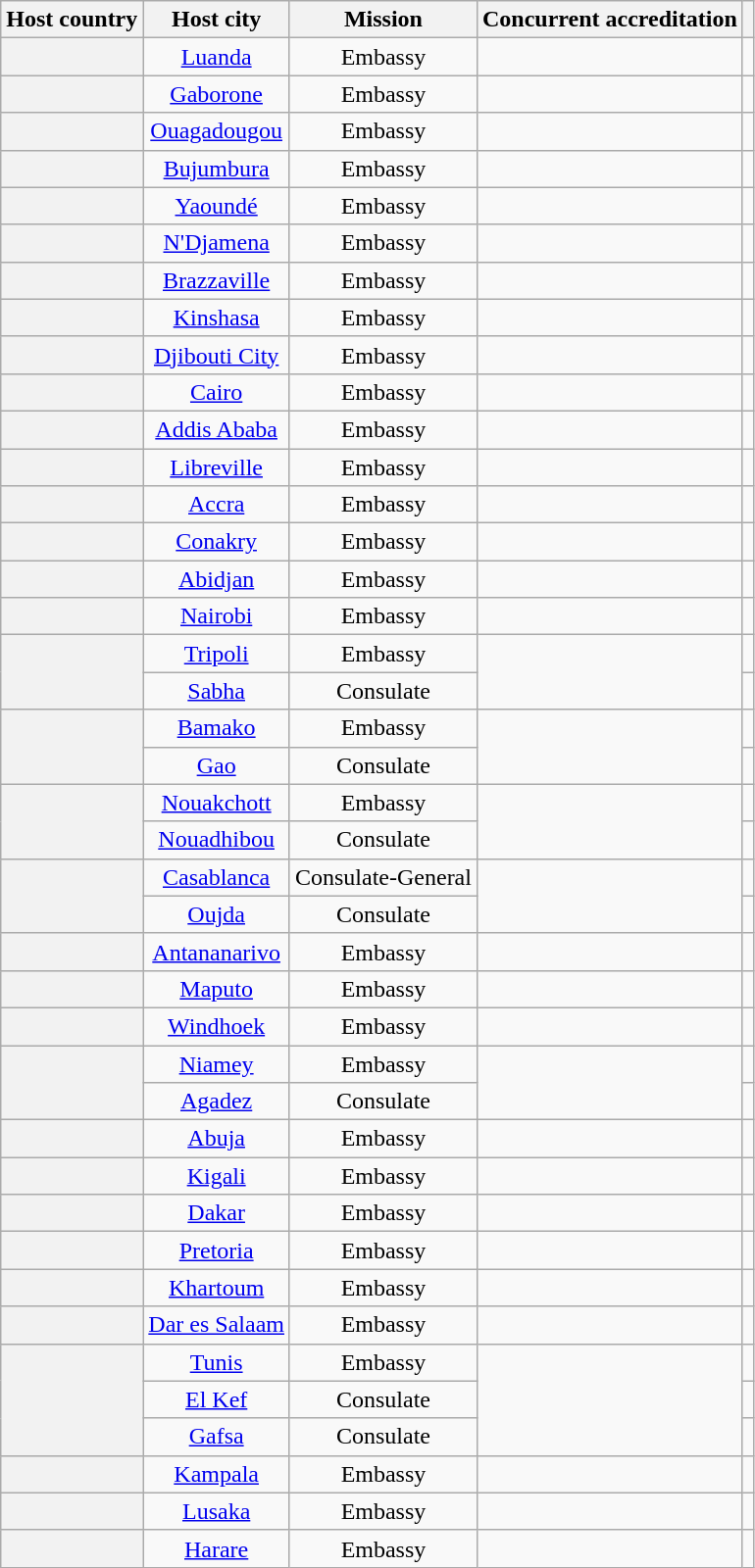<table class="wikitable plainrowheaders" style="text-align:center;">
<tr>
<th scope="col">Host country</th>
<th scope="col">Host city</th>
<th scope="col">Mission</th>
<th scope="col">Concurrent accreditation</th>
<th scope="col"></th>
</tr>
<tr>
<th scope="row"></th>
<td><a href='#'>Luanda</a></td>
<td>Embassy</td>
<td></td>
<td></td>
</tr>
<tr>
<th scope="row"></th>
<td><a href='#'>Gaborone</a></td>
<td>Embassy</td>
<td></td>
<td></td>
</tr>
<tr>
<th scope="row"></th>
<td><a href='#'>Ouagadougou</a></td>
<td>Embassy</td>
<td></td>
<td></td>
</tr>
<tr>
<th scope="row"></th>
<td><a href='#'>Bujumbura</a></td>
<td>Embassy</td>
<td></td>
<td></td>
</tr>
<tr>
<th scope="row"></th>
<td><a href='#'>Yaoundé</a></td>
<td>Embassy</td>
<td></td>
<td></td>
</tr>
<tr>
<th scope="row"></th>
<td><a href='#'>N'Djamena</a></td>
<td>Embassy</td>
<td></td>
<td></td>
</tr>
<tr>
<th scope="row"></th>
<td><a href='#'>Brazzaville</a></td>
<td>Embassy</td>
<td></td>
<td></td>
</tr>
<tr>
<th scope="row"></th>
<td><a href='#'>Kinshasa</a></td>
<td>Embassy</td>
<td></td>
<td></td>
</tr>
<tr>
<th scope="row"></th>
<td><a href='#'>Djibouti City</a></td>
<td>Embassy</td>
<td></td>
<td></td>
</tr>
<tr>
<th scope="row"></th>
<td><a href='#'>Cairo</a></td>
<td>Embassy</td>
<td></td>
<td></td>
</tr>
<tr>
<th scope="row"></th>
<td><a href='#'>Addis Ababa</a></td>
<td>Embassy</td>
<td></td>
<td></td>
</tr>
<tr>
<th scope="row"></th>
<td><a href='#'>Libreville</a></td>
<td>Embassy</td>
<td></td>
<td></td>
</tr>
<tr>
<th scope="row"></th>
<td><a href='#'>Accra</a></td>
<td>Embassy</td>
<td></td>
<td></td>
</tr>
<tr>
<th scope="row"></th>
<td><a href='#'>Conakry</a></td>
<td>Embassy</td>
<td></td>
<td></td>
</tr>
<tr>
<th scope="row"></th>
<td><a href='#'>Abidjan</a></td>
<td>Embassy</td>
<td></td>
<td></td>
</tr>
<tr>
<th scope="row"></th>
<td><a href='#'>Nairobi</a></td>
<td>Embassy</td>
<td></td>
<td></td>
</tr>
<tr>
<th scope="row" rowspan="2"></th>
<td><a href='#'>Tripoli</a></td>
<td>Embassy</td>
<td rowspan="2"></td>
<td></td>
</tr>
<tr>
<td><a href='#'>Sabha</a></td>
<td>Consulate</td>
<td></td>
</tr>
<tr>
<th scope="row" rowspan="2"></th>
<td><a href='#'>Bamako</a></td>
<td>Embassy</td>
<td rowspan="2"></td>
<td></td>
</tr>
<tr>
<td><a href='#'>Gao</a></td>
<td>Consulate</td>
<td></td>
</tr>
<tr>
<th scope="row" rowspan="2"></th>
<td><a href='#'>Nouakchott</a></td>
<td>Embassy</td>
<td rowspan="2"></td>
<td></td>
</tr>
<tr>
<td><a href='#'>Nouadhibou</a></td>
<td>Consulate</td>
<td></td>
</tr>
<tr>
<th scope="row" rowspan="2"></th>
<td><a href='#'>Casablanca</a></td>
<td>Consulate-General</td>
<td rowspan="2"></td>
<td></td>
</tr>
<tr>
<td><a href='#'>Oujda</a></td>
<td>Consulate</td>
<td></td>
</tr>
<tr>
<th scope="row"></th>
<td><a href='#'>Antananarivo</a></td>
<td>Embassy</td>
<td></td>
<td></td>
</tr>
<tr>
<th scope="row"></th>
<td><a href='#'>Maputo</a></td>
<td>Embassy</td>
<td></td>
<td></td>
</tr>
<tr>
<th scope="row"></th>
<td><a href='#'>Windhoek</a></td>
<td>Embassy</td>
<td></td>
<td></td>
</tr>
<tr>
<th scope="row" rowspan="2"></th>
<td><a href='#'>Niamey</a></td>
<td>Embassy</td>
<td rowspan="2"></td>
<td></td>
</tr>
<tr>
<td><a href='#'>Agadez</a></td>
<td>Consulate</td>
<td></td>
</tr>
<tr>
<th scope="row"></th>
<td><a href='#'>Abuja</a></td>
<td>Embassy</td>
<td></td>
<td></td>
</tr>
<tr>
<th scope="row"></th>
<td><a href='#'>Kigali</a></td>
<td>Embassy</td>
<td></td>
<td></td>
</tr>
<tr>
<th scope="row"></th>
<td><a href='#'>Dakar</a></td>
<td>Embassy</td>
<td></td>
<td></td>
</tr>
<tr>
<th scope="row"></th>
<td><a href='#'>Pretoria</a></td>
<td>Embassy</td>
<td></td>
<td></td>
</tr>
<tr>
<th scope="row"></th>
<td><a href='#'>Khartoum</a></td>
<td>Embassy</td>
<td></td>
<td></td>
</tr>
<tr>
<th scope="row"></th>
<td><a href='#'>Dar es Salaam</a></td>
<td>Embassy</td>
<td></td>
<td></td>
</tr>
<tr>
<th scope="row" rowspan="3"></th>
<td><a href='#'>Tunis</a></td>
<td>Embassy</td>
<td rowspan="3"></td>
<td></td>
</tr>
<tr>
<td><a href='#'>El Kef</a></td>
<td>Consulate</td>
<td></td>
</tr>
<tr>
<td><a href='#'>Gafsa</a></td>
<td>Consulate</td>
<td></td>
</tr>
<tr>
<th scope="row"></th>
<td><a href='#'>Kampala</a></td>
<td>Embassy</td>
<td></td>
<td></td>
</tr>
<tr>
<th scope="row"></th>
<td><a href='#'>Lusaka</a></td>
<td>Embassy</td>
<td></td>
<td></td>
</tr>
<tr>
<th scope="row"></th>
<td><a href='#'>Harare</a></td>
<td>Embassy</td>
<td></td>
<td></td>
</tr>
</table>
